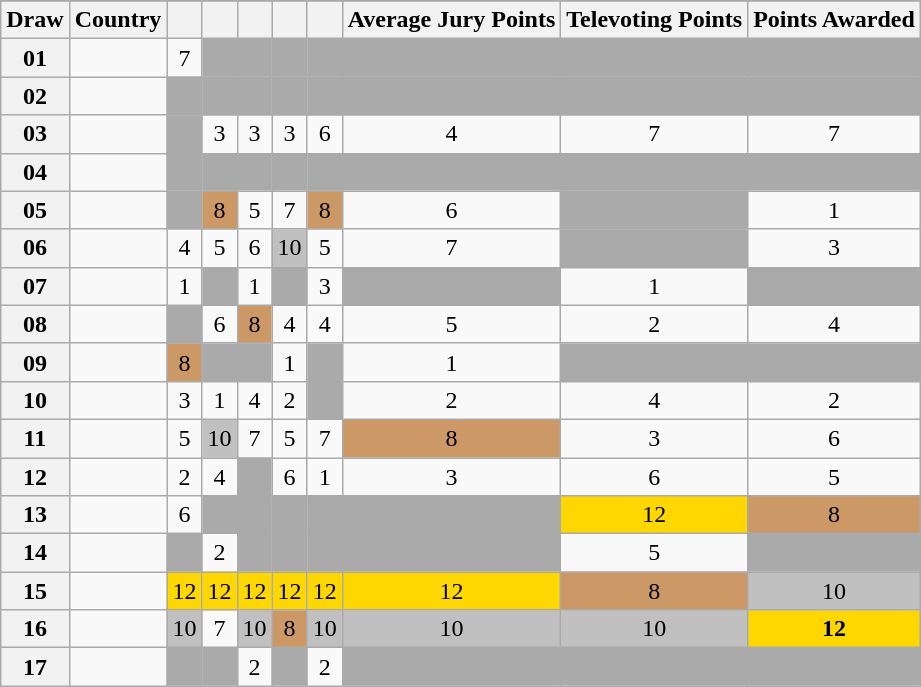<table class="sortable wikitable collapsible plainrowheaders" style="text-align:center;">
<tr>
</tr>
<tr>
<th scope="col">Draw</th>
<th scope="col">Country</th>
<th scope="col"><small></small></th>
<th scope="col"><small></small></th>
<th scope="col"><small></small></th>
<th scope="col"><small></small></th>
<th scope="col"><small></small></th>
<th scope="col">Average Jury Points</th>
<th scope="col">Televoting Points</th>
<th scope="col">Points Awarded</th>
</tr>
<tr>
<th scope="row" style="text-align:center;">01</th>
<td style="text-align:left;"></td>
<td>7</td>
<td style="background:#AAAAAA;"></td>
<td style="background:#AAAAAA;"></td>
<td style="background:#AAAAAA;"></td>
<td style="background:#AAAAAA;"></td>
<td style="background:#AAAAAA;"></td>
<td style="background:#AAAAAA;"></td>
<td style="background:#AAAAAA;"></td>
</tr>
<tr>
<th scope="row" style="text-align:center;">02</th>
<td style="text-align:left;"></td>
<td style="background:#AAAAAA;"></td>
<td style="background:#AAAAAA;"></td>
<td style="background:#AAAAAA;"></td>
<td style="background:#AAAAAA;"></td>
<td style="background:#AAAAAA;"></td>
<td style="background:#AAAAAA;"></td>
<td style="background:#AAAAAA;"></td>
<td style="background:#AAAAAA;"></td>
</tr>
<tr>
<th scope="row" style="text-align:center;">03</th>
<td style="text-align:left;"></td>
<td style="background:#AAAAAA;"></td>
<td>3</td>
<td>3</td>
<td>3</td>
<td>6</td>
<td>4</td>
<td>7</td>
<td>7</td>
</tr>
<tr class="sortbottom">
<th scope="row" style="text-align:center;">04</th>
<td style="text-align:left;"></td>
<td style="background:#AAAAAA;"></td>
<td style="background:#AAAAAA;"></td>
<td style="background:#AAAAAA;"></td>
<td style="background:#AAAAAA;"></td>
<td style="background:#AAAAAA;"></td>
<td style="background:#AAAAAA;"></td>
<td style="background:#AAAAAA;"></td>
<td style="background:#AAAAAA;"></td>
</tr>
<tr>
<th scope="row" style="text-align:center;">05</th>
<td style="text-align:left;"></td>
<td style="background:#AAAAAA;"></td>
<td style="background:#CC9966;">8</td>
<td>5</td>
<td>7</td>
<td style="background:#CC9966;">8</td>
<td>6</td>
<td style="background:#AAAAAA;"></td>
<td>1</td>
</tr>
<tr>
<th scope="row" style="text-align:center;">06</th>
<td style="text-align:left;"></td>
<td>4</td>
<td>5</td>
<td>6</td>
<td style="background:silver;">10</td>
<td>5</td>
<td>7</td>
<td style="background:#AAAAAA;"></td>
<td>3</td>
</tr>
<tr>
<th scope="row" style="text-align:center;">07</th>
<td style="text-align:left;"></td>
<td>1</td>
<td style="background:#AAAAAA;"></td>
<td>1</td>
<td style="background:#AAAAAA;"></td>
<td>3</td>
<td style="background:#AAAAAA;"></td>
<td>1</td>
<td style="background:#AAAAAA;"></td>
</tr>
<tr>
<th scope="row" style="text-align:center;">08</th>
<td style="text-align:left;"></td>
<td style="background:#AAAAAA;"></td>
<td>6</td>
<td style="background:#CC9966;">8</td>
<td>4</td>
<td>4</td>
<td>5</td>
<td>2</td>
<td>4</td>
</tr>
<tr>
<th scope="row" style="text-align:center;">09</th>
<td style="text-align:left;"></td>
<td style="background:#CC9966;">8</td>
<td style="background:#AAAAAA;"></td>
<td style="background:#AAAAAA;"></td>
<td>1</td>
<td style="background:#AAAAAA;"></td>
<td>1</td>
<td style="background:#AAAAAA;"></td>
<td style="background:#AAAAAA;"></td>
</tr>
<tr>
<th scope="row" style="text-align:center;">10</th>
<td style="text-align:left;"></td>
<td>3</td>
<td>1</td>
<td>4</td>
<td>2</td>
<td style="background:#AAAAAA;"></td>
<td>2</td>
<td>4</td>
<td>2</td>
</tr>
<tr>
<th scope="row" style="text-align:center;">11</th>
<td style="text-align:left;"></td>
<td>5</td>
<td style="background:silver;">10</td>
<td>7</td>
<td>5</td>
<td>7</td>
<td style="background:#CC9966;">8</td>
<td>3</td>
<td>6</td>
</tr>
<tr>
<th scope="row" style="text-align:center;">12</th>
<td style="text-align:left;"></td>
<td>2</td>
<td>4</td>
<td style="background:#AAAAAA;"></td>
<td>6</td>
<td>1</td>
<td>3</td>
<td>6</td>
<td>5</td>
</tr>
<tr>
<th scope="row" style="text-align:center;">13</th>
<td style="text-align:left;"></td>
<td>6</td>
<td style="background:#AAAAAA;"></td>
<td style="background:#AAAAAA;"></td>
<td style="background:#AAAAAA;"></td>
<td style="background:#AAAAAA;"></td>
<td style="background:#AAAAAA;"></td>
<td style="background:gold;">12</td>
<td style="background:#CC9966;">8</td>
</tr>
<tr>
<th scope="row" style="text-align:center;">14</th>
<td style="text-align:left;"></td>
<td style="background:#AAAAAA;"></td>
<td>2</td>
<td style="background:#AAAAAA;"></td>
<td style="background:#AAAAAA;"></td>
<td style="background:#AAAAAA;"></td>
<td style="background:#AAAAAA;"></td>
<td>5</td>
<td style="background:#AAAAAA;"></td>
</tr>
<tr>
<th scope="row" style="text-align:center;">15</th>
<td style="text-align:left;"></td>
<td style="background:gold;">12</td>
<td style="background:gold;">12</td>
<td style="background:gold;">12</td>
<td style="background:gold;">12</td>
<td style="background:gold;">12</td>
<td style="background:gold;">12</td>
<td style="background:#CC9966;">8</td>
<td style="background:silver;">10</td>
</tr>
<tr>
<th scope="row" style="text-align:center;">16</th>
<td style="text-align:left;"></td>
<td style="background:silver;">10</td>
<td>7</td>
<td style="background:silver;">10</td>
<td style="background:#CC9966;">8</td>
<td style="background:silver;">10</td>
<td style="background:silver;">10</td>
<td style="background:silver;">10</td>
<td style="background:gold;"><strong>12</strong></td>
</tr>
<tr>
<th scope="row" style="text-align:center;">17</th>
<td style="text-align:left;"></td>
<td style="background:#AAAAAA;"></td>
<td style="background:#AAAAAA;"></td>
<td>2</td>
<td style="background:#AAAAAA;"></td>
<td>2</td>
<td style="background:#AAAAAA;"></td>
<td style="background:#AAAAAA;"></td>
<td style="background:#AAAAAA;"></td>
</tr>
</table>
